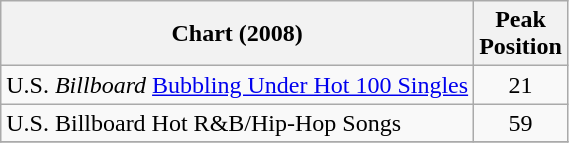<table class="wikitable">
<tr>
<th align="left">Chart (2008)</th>
<th align="left">Peak<br>Position</th>
</tr>
<tr>
<td align="left">U.S. <em>Billboard</em> <a href='#'>Bubbling Under Hot 100 Singles</a></td>
<td align="center">21</td>
</tr>
<tr>
<td align="left">U.S. Billboard Hot R&B/Hip-Hop Songs</td>
<td align="center">59</td>
</tr>
<tr>
</tr>
</table>
